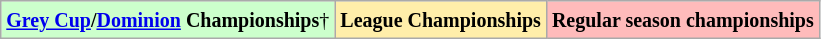<table class="wikitable">
<tr>
<td bgcolor="#CCFFCC"><small><strong><a href='#'>Grey Cup</a>/<a href='#'>Dominion</a> Championships</strong>†</small></td>
<td bgcolor="#FFEEAA"><small><strong>League Championships</strong></small></td>
<td bgcolor="#FFBBBB"><small><strong>Regular season championships</strong></small></td>
</tr>
</table>
